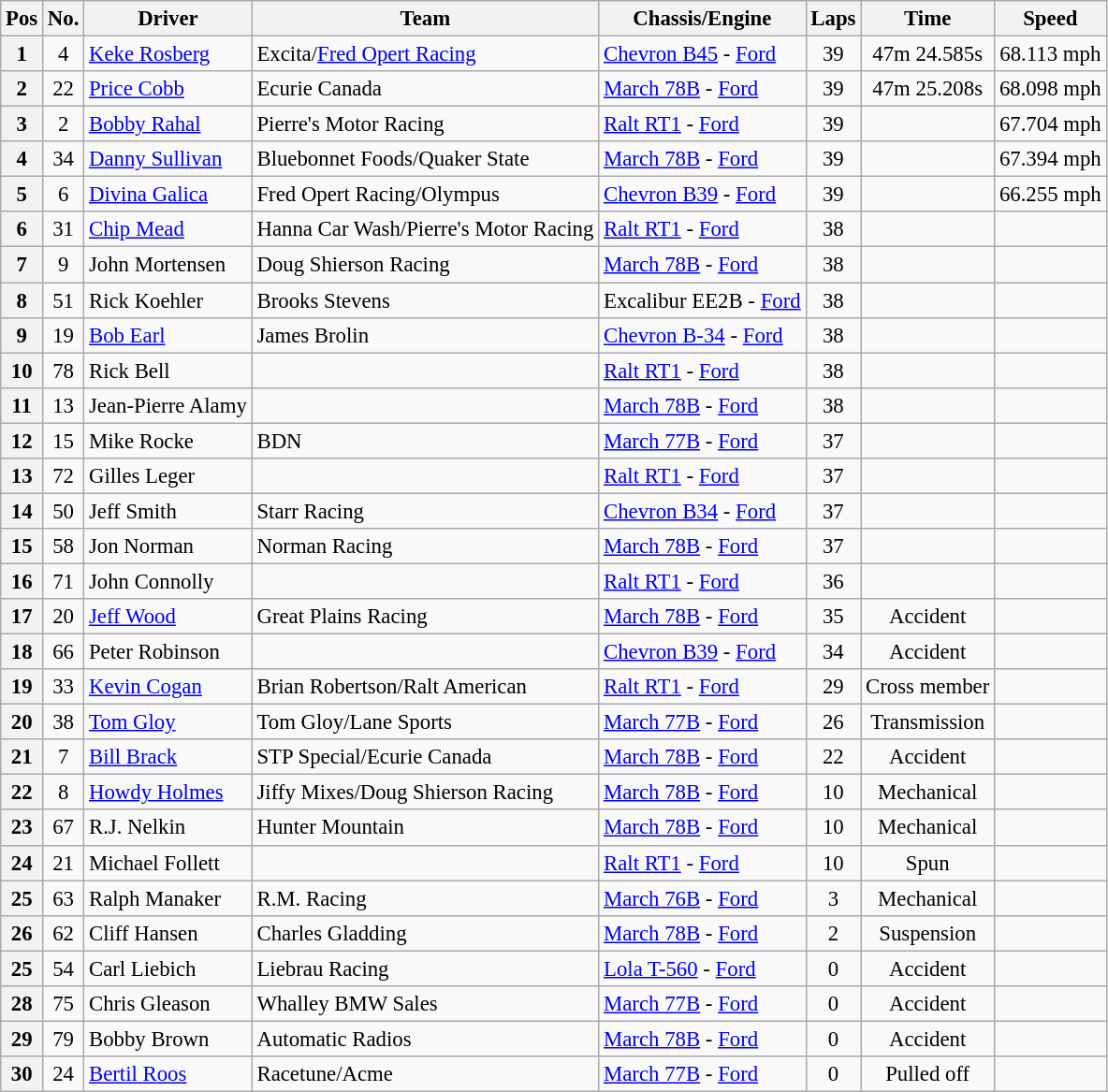<table class="wikitable" style="font-size: 95%">
<tr>
<th>Pos</th>
<th>No.</th>
<th>Driver</th>
<th>Team</th>
<th>Chassis/Engine</th>
<th>Laps</th>
<th>Time</th>
<th>Speed</th>
</tr>
<tr>
<th align=center>1</th>
<td align=center>4</td>
<td> <a href='#'>Keke Rosberg</a></td>
<td>Excita/<a href='#'>Fred Opert Racing</a></td>
<td><a href='#'>Chevron B45</a> - <a href='#'>Ford</a></td>
<td align=center>39</td>
<td align=center>47m 24.585s</td>
<td align=center>68.113 mph</td>
</tr>
<tr>
<th align=center>2</th>
<td align=center>22</td>
<td> <a href='#'>Price Cobb</a></td>
<td>Ecurie Canada</td>
<td><a href='#'>March 78B</a> - <a href='#'>Ford</a></td>
<td align=center>39</td>
<td align=center>47m 25.208s</td>
<td align=center>68.098 mph</td>
</tr>
<tr>
<th align=center>3</th>
<td align=center>2</td>
<td> <a href='#'>Bobby Rahal</a></td>
<td>Pierre's Motor Racing</td>
<td><a href='#'>Ralt RT1</a> - <a href='#'>Ford</a></td>
<td align=center>39</td>
<td align=center></td>
<td align=center>67.704 mph</td>
</tr>
<tr>
<th align=center>4</th>
<td align=center>34</td>
<td> <a href='#'>Danny Sullivan</a></td>
<td>Bluebonnet Foods/Quaker State</td>
<td><a href='#'>March 78B</a> - <a href='#'>Ford</a></td>
<td align=center>39</td>
<td></td>
<td>67.394 mph</td>
</tr>
<tr>
<th align=center>5</th>
<td align=center>6</td>
<td> <a href='#'>Divina Galica</a></td>
<td>Fred Opert Racing/Olympus</td>
<td><a href='#'>Chevron B39</a> - <a href='#'>Ford</a></td>
<td align=center>39</td>
<td></td>
<td>66.255 mph</td>
</tr>
<tr>
<th align=center>6</th>
<td align=center>31</td>
<td> <a href='#'>Chip Mead</a></td>
<td>Hanna Car Wash/Pierre's Motor Racing</td>
<td><a href='#'>Ralt RT1</a> - <a href='#'>Ford</a></td>
<td align=center>38</td>
<td></td>
<td></td>
</tr>
<tr>
<th align=center>7</th>
<td align=center>9</td>
<td> John Mortensen</td>
<td>Doug Shierson Racing</td>
<td><a href='#'>March 78B</a> - <a href='#'>Ford</a></td>
<td align=center>38</td>
<td></td>
<td></td>
</tr>
<tr>
<th align=center>8</th>
<td align=center>51</td>
<td> Rick Koehler</td>
<td>Brooks Stevens</td>
<td>Excalibur EE2B - <a href='#'>Ford</a></td>
<td align=center>38</td>
<td></td>
<td></td>
</tr>
<tr>
<th align=center>9</th>
<td align=center>19</td>
<td> <a href='#'>Bob Earl</a></td>
<td>James Brolin</td>
<td><a href='#'>Chevron B-34</a> - <a href='#'>Ford</a></td>
<td align=center>38</td>
<td></td>
<td></td>
</tr>
<tr>
<th align=center>10</th>
<td align=center>78</td>
<td> Rick Bell</td>
<td></td>
<td><a href='#'>Ralt RT1</a> - <a href='#'>Ford</a></td>
<td align=center>38</td>
<td></td>
<td></td>
</tr>
<tr>
<th align=center>11</th>
<td align=center>13</td>
<td> Jean-Pierre Alamy</td>
<td></td>
<td><a href='#'>March 78B</a> - <a href='#'>Ford</a></td>
<td align=center>38</td>
<td></td>
<td></td>
</tr>
<tr>
<th align=center>12</th>
<td align=center>15</td>
<td> Mike Rocke</td>
<td>BDN</td>
<td><a href='#'>March 77B</a> - <a href='#'>Ford</a></td>
<td align=center>37</td>
<td></td>
<td></td>
</tr>
<tr>
<th align=center>13</th>
<td align=center>72</td>
<td> Gilles Leger</td>
<td></td>
<td><a href='#'>Ralt RT1</a> - <a href='#'>Ford</a></td>
<td align=center>37</td>
<td></td>
<td></td>
</tr>
<tr>
<th align=center>14</th>
<td align=center>50</td>
<td> Jeff Smith</td>
<td>Starr Racing</td>
<td><a href='#'>Chevron B34</a> - <a href='#'>Ford</a></td>
<td align=center>37</td>
<td></td>
<td></td>
</tr>
<tr>
<th align=center>15</th>
<td align=center>58</td>
<td> Jon Norman</td>
<td>Norman Racing</td>
<td><a href='#'>March 78B</a> - <a href='#'>Ford</a></td>
<td align=center>37</td>
<td></td>
<td></td>
</tr>
<tr>
<th align=center>16</th>
<td align=center>71</td>
<td> John Connolly</td>
<td></td>
<td><a href='#'>Ralt RT1</a> - <a href='#'>Ford</a></td>
<td align=center>36</td>
<td></td>
<td></td>
</tr>
<tr>
<th align=center>17</th>
<td align=center>20</td>
<td> <a href='#'>Jeff Wood</a></td>
<td>Great Plains Racing</td>
<td><a href='#'>March 78B</a> - <a href='#'>Ford</a></td>
<td align=center>35</td>
<td align=center>Accident</td>
<td></td>
</tr>
<tr>
<th align=center>18</th>
<td align=center>66</td>
<td> Peter Robinson</td>
<td></td>
<td><a href='#'>Chevron B39</a> - <a href='#'>Ford</a></td>
<td align=center>34</td>
<td align=center>Accident</td>
<td></td>
</tr>
<tr>
<th align=center>19</th>
<td align=center>33</td>
<td> <a href='#'>Kevin Cogan</a></td>
<td>Brian Robertson/Ralt American</td>
<td><a href='#'>Ralt RT1</a> - <a href='#'>Ford</a></td>
<td align=center>29</td>
<td align=center>Cross member</td>
<td></td>
</tr>
<tr>
<th align=center>20</th>
<td align=center>38</td>
<td> <a href='#'>Tom Gloy</a></td>
<td>Tom Gloy/Lane Sports</td>
<td><a href='#'>March 77B</a> - <a href='#'>Ford</a></td>
<td align=center>26</td>
<td align=center>Transmission</td>
<td></td>
</tr>
<tr>
<th align=center>21</th>
<td align=center>7</td>
<td> <a href='#'>Bill Brack</a></td>
<td>STP Special/Ecurie Canada</td>
<td><a href='#'>March 78B</a> - <a href='#'>Ford</a></td>
<td align=center>22</td>
<td align=center>Accident</td>
<td></td>
</tr>
<tr>
<th align=center>22</th>
<td align=center>8</td>
<td> <a href='#'>Howdy Holmes</a></td>
<td>Jiffy Mixes/Doug Shierson Racing</td>
<td><a href='#'>March 78B</a> - <a href='#'>Ford</a></td>
<td align=center>10</td>
<td align=center>Mechanical</td>
<td></td>
</tr>
<tr>
<th align=center>23</th>
<td align=center>67</td>
<td> R.J. Nelkin</td>
<td>Hunter Mountain</td>
<td><a href='#'>March 78B</a> - <a href='#'>Ford</a></td>
<td align=center>10</td>
<td align=center>Mechanical</td>
<td></td>
</tr>
<tr>
<th align=center>24</th>
<td align=center>21</td>
<td> Michael Follett</td>
<td></td>
<td><a href='#'>Ralt RT1</a> - <a href='#'>Ford</a></td>
<td align=center>10</td>
<td align=center>Spun</td>
<td></td>
</tr>
<tr>
<th align=center>25</th>
<td align=center>63</td>
<td> Ralph Manaker</td>
<td>R.M. Racing</td>
<td><a href='#'>March 76B</a> - <a href='#'>Ford</a></td>
<td align=center>3</td>
<td align=center>Mechanical</td>
<td></td>
</tr>
<tr>
<th align=center>26</th>
<td align=center>62</td>
<td> Cliff Hansen</td>
<td>Charles Gladding</td>
<td><a href='#'>March 78B</a> - <a href='#'>Ford</a></td>
<td align=center>2</td>
<td align=center>Suspension</td>
<td></td>
</tr>
<tr>
<th align=center>25</th>
<td align=center>54</td>
<td> Carl Liebich</td>
<td>Liebrau Racing</td>
<td><a href='#'>Lola T-560</a> - <a href='#'>Ford</a></td>
<td align=center>0</td>
<td align=center>Accident</td>
<td></td>
</tr>
<tr>
<th align=center>28</th>
<td align=center>75</td>
<td> Chris Gleason</td>
<td>Whalley BMW Sales</td>
<td><a href='#'>March 77B</a> - <a href='#'>Ford</a></td>
<td align=center>0</td>
<td align=center>Accident</td>
<td></td>
</tr>
<tr>
<th align=center>29</th>
<td align=center>79</td>
<td> Bobby Brown</td>
<td>Automatic Radios</td>
<td><a href='#'>March 78B</a> - <a href='#'>Ford</a></td>
<td align=center>0</td>
<td align=center>Accident</td>
<td></td>
</tr>
<tr>
<th align=center>30</th>
<td align=center>24</td>
<td> <a href='#'>Bertil Roos</a></td>
<td>Racetune/Acme</td>
<td><a href='#'>March 77B</a> - <a href='#'>Ford</a></td>
<td align=center>0</td>
<td align=center>Pulled off</td>
<td></td>
</tr>
</table>
